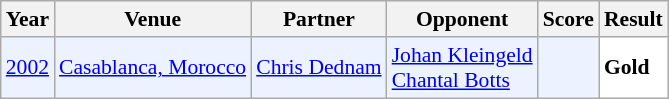<table class="sortable wikitable" style="font-size: 90%;">
<tr>
<th>Year</th>
<th>Venue</th>
<th>Partner</th>
<th>Opponent</th>
<th>Score</th>
<th>Result</th>
</tr>
<tr style="background:#ECF2FF">
<td align="center"><a href='#'>2002</a></td>
<td align="left"><a href='#'>Casablanca, Morocco</a></td>
<td align="left"> <a href='#'>Chris Dednam</a></td>
<td align="left"> <a href='#'>Johan Kleingeld</a> <br>  <a href='#'>Chantal Botts</a></td>
<td align="left"></td>
<td style="text-align:left; background:white"> <strong>Gold</strong></td>
</tr>
</table>
